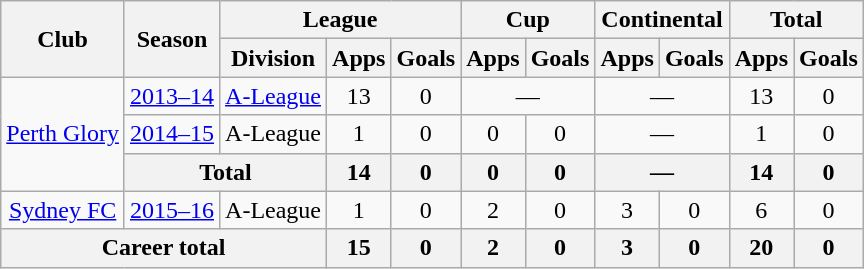<table class="wikitable" border="1" style="font-size:100%; text-align: center;">
<tr>
<th rowspan="2">Club</th>
<th rowspan="2">Season</th>
<th colspan="3">League</th>
<th colspan="2">Cup</th>
<th colspan="2">Continental</th>
<th colspan="2">Total</th>
</tr>
<tr>
<th>Division</th>
<th>Apps</th>
<th>Goals</th>
<th>Apps</th>
<th>Goals</th>
<th>Apps</th>
<th>Goals</th>
<th>Apps</th>
<th>Goals</th>
</tr>
<tr>
<td rowspan=3><a href='#'>Perth Glory</a></td>
<td><a href='#'>2013–14</a></td>
<td><a href='#'>A-League</a></td>
<td>13</td>
<td>0</td>
<td colspan=2>—</td>
<td colspan=2>—</td>
<td>13</td>
<td>0</td>
</tr>
<tr>
<td><a href='#'>2014–15</a></td>
<td>A-League</td>
<td>1</td>
<td>0</td>
<td>0</td>
<td>0</td>
<td colspan=2>—</td>
<td>1</td>
<td>0</td>
</tr>
<tr>
<th colspan=2>Total</th>
<th>14</th>
<th>0</th>
<th>0</th>
<th>0</th>
<th colspan=2>—</th>
<th>14</th>
<th>0</th>
</tr>
<tr>
<td><a href='#'>Sydney FC</a></td>
<td><a href='#'>2015–16</a></td>
<td>A-League</td>
<td>1</td>
<td>0</td>
<td>2</td>
<td>0</td>
<td>3</td>
<td>0</td>
<td>6</td>
<td>0</td>
</tr>
<tr>
<th colspan=3>Career total</th>
<th>15</th>
<th>0</th>
<th>2</th>
<th>0</th>
<th>3</th>
<th>0</th>
<th>20</th>
<th>0</th>
</tr>
</table>
